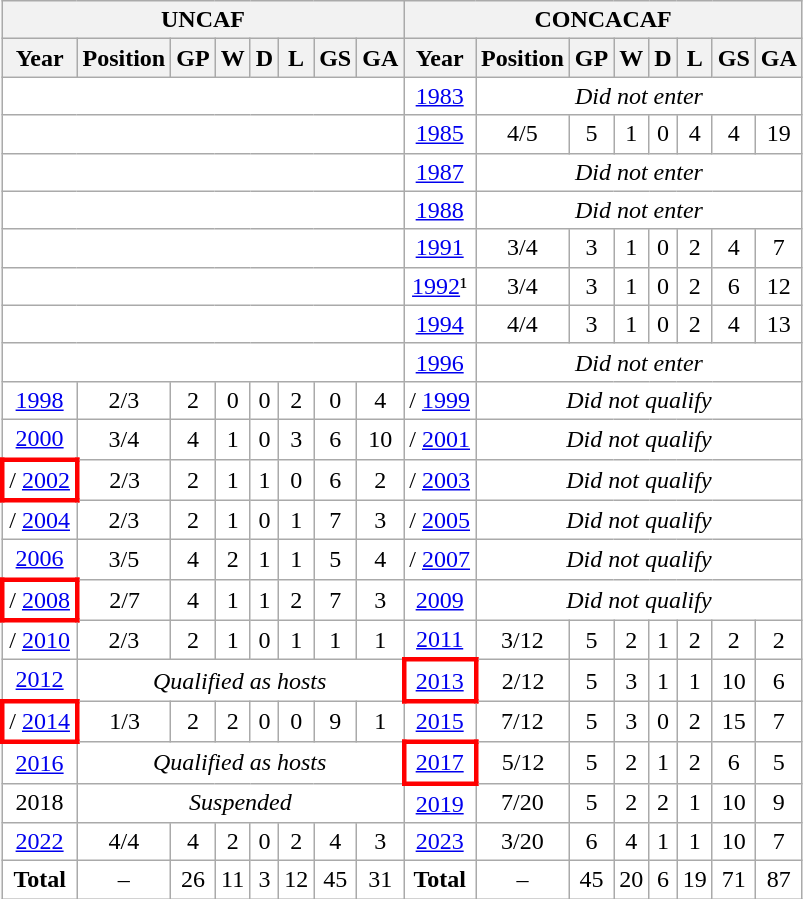<table class="wikitable" style="text-align: center;">
<tr>
<th colspan=8>UNCAF</th>
<th colspan=8>CONCACAF</th>
</tr>
<tr>
<th>Year</th>
<th>Position</th>
<th>GP</th>
<th>W</th>
<th>D</th>
<th>L</th>
<th>GS</th>
<th>GA</th>
<th>Year</th>
<th>Position</th>
<th>GP</th>
<th>W</th>
<th>D</th>
<th>L</th>
<th>GS</th>
<th>GA</th>
</tr>
<tr bgcolor=white>
<td colspan=8></td>
<td> <a href='#'>1983</a></td>
<td colspan=7><em>Did not enter</em></td>
</tr>
<tr bgcolor=white>
<td colspan=8></td>
<td> <a href='#'>1985</a></td>
<td>4/5</td>
<td>5</td>
<td>1</td>
<td>0</td>
<td>4</td>
<td>4</td>
<td>19</td>
</tr>
<tr bgcolor=white>
<td colspan=8></td>
<td> <a href='#'>1987</a></td>
<td colspan=7><em>Did not enter</em></td>
</tr>
<tr bgcolor=white>
<td colspan=8></td>
<td> <a href='#'>1988</a></td>
<td colspan=7><em>Did not enter</em></td>
</tr>
<tr bgcolor=white>
<td colspan=8></td>
<td> <a href='#'>1991</a></td>
<td>3/4</td>
<td>3</td>
<td>1</td>
<td>0</td>
<td>2</td>
<td>4</td>
<td>7</td>
</tr>
<tr bgcolor=white>
<td colspan=8></td>
<td> <a href='#'>1992</a>¹</td>
<td>3/4</td>
<td>3</td>
<td>1</td>
<td>0</td>
<td>2</td>
<td>6</td>
<td>12</td>
</tr>
<tr bgcolor=white>
<td colspan=8></td>
<td> <a href='#'>1994</a></td>
<td>4/4</td>
<td>3</td>
<td>1</td>
<td>0</td>
<td>2</td>
<td>4</td>
<td>13</td>
</tr>
<tr bgcolor=white>
<td colspan=8></td>
<td> <a href='#'>1996</a></td>
<td colspan=7><em>Did not enter</em></td>
</tr>
<tr bgcolor=white>
<td><a href='#'>1998</a></td>
<td>2/3</td>
<td>2</td>
<td>0</td>
<td>0</td>
<td>2</td>
<td>0</td>
<td>4</td>
<td>/ <a href='#'>1999</a></td>
<td colspan=7><em>Did not qualify</em></td>
</tr>
<tr bgcolor=white>
<td> <a href='#'>2000</a></td>
<td>3/4</td>
<td>4</td>
<td>1</td>
<td>0</td>
<td>3</td>
<td>6</td>
<td>10</td>
<td>/ <a href='#'>2001</a></td>
<td colspan=7><em>Did not qualify</em></td>
</tr>
<tr bgcolor=white>
<td style="border: 3px solid red">/ <a href='#'>2002</a></td>
<td>2/3</td>
<td>2</td>
<td>1</td>
<td>1</td>
<td>0</td>
<td>6</td>
<td>2</td>
<td>/ <a href='#'>2003</a></td>
<td colspan=7><em>Did not qualify</em></td>
</tr>
<tr bgcolor=white>
<td>/ <a href='#'>2004</a></td>
<td>2/3</td>
<td>2</td>
<td>1</td>
<td>0</td>
<td>1</td>
<td>7</td>
<td>3</td>
<td>/ <a href='#'>2005</a></td>
<td colspan=7><em>Did not qualify</em></td>
</tr>
<tr bgcolor=white>
<td> <a href='#'>2006</a></td>
<td>3/5</td>
<td>4</td>
<td>2</td>
<td>1</td>
<td>1</td>
<td>5</td>
<td>4</td>
<td>/ <a href='#'>2007</a></td>
<td colspan=7><em>Did not qualify</em></td>
</tr>
<tr bgcolor=white>
<td style="border: 3px solid red">/ <a href='#'>2008</a></td>
<td>2/7</td>
<td>4</td>
<td>1</td>
<td>1</td>
<td>2</td>
<td>7</td>
<td>3</td>
<td> <a href='#'>2009</a></td>
<td colspan=7><em>Did not qualify</em></td>
</tr>
<tr bgcolor=white>
<td>/ <a href='#'>2010</a></td>
<td>2/3</td>
<td>2</td>
<td>1</td>
<td>0</td>
<td>1</td>
<td>1</td>
<td>1</td>
<td> <a href='#'>2011</a></td>
<td>3/12</td>
<td>5</td>
<td>2</td>
<td>1</td>
<td>2</td>
<td>2</td>
<td>2</td>
</tr>
<tr bgcolor=white>
<td> <a href='#'>2012</a></td>
<td colspan=7><em>Qualified as hosts</em></td>
<td style="border: 3px solid red"> <a href='#'>2013</a></td>
<td>2/12</td>
<td>5</td>
<td>3</td>
<td>1</td>
<td>1</td>
<td>10</td>
<td>6</td>
</tr>
<tr bgcolor=white>
<td style="border: 3px solid red">/ <a href='#'>2014</a></td>
<td>1/3</td>
<td>2</td>
<td>2</td>
<td>0</td>
<td>0</td>
<td>9</td>
<td>1</td>
<td> <a href='#'>2015</a></td>
<td>7/12</td>
<td>5</td>
<td>3</td>
<td>0</td>
<td>2</td>
<td>15</td>
<td>7</td>
</tr>
<tr bgcolor=white>
<td> <a href='#'>2016</a></td>
<td colspan=7><em>Qualified as hosts</em></td>
<td style="border: 3px solid red"> <a href='#'>2017</a></td>
<td>5/12</td>
<td>5</td>
<td>2</td>
<td>1</td>
<td>2</td>
<td>6</td>
<td>5</td>
</tr>
<tr bgcolor=white>
<td> 2018</td>
<td colspan=7><em>Suspended</em></td>
<td> <a href='#'>2019</a></td>
<td>7/20</td>
<td>5</td>
<td>2</td>
<td>2</td>
<td>1</td>
<td>10</td>
<td>9</td>
</tr>
<tr bgcolor=white>
<td> <a href='#'>2022</a></td>
<td>4/4</td>
<td>4</td>
<td>2</td>
<td>0</td>
<td>2</td>
<td>4</td>
<td>3</td>
<td> <a href='#'>2023</a></td>
<td>3/20</td>
<td>6</td>
<td>4</td>
<td>1</td>
<td>1</td>
<td>10</td>
<td>7</td>
</tr>
<tr bgcolor=white>
<td><strong>Total</strong></td>
<td>–</td>
<td>26</td>
<td>11</td>
<td>3</td>
<td>12</td>
<td>45</td>
<td>31</td>
<td><strong>Total</strong></td>
<td>–</td>
<td>45</td>
<td>20</td>
<td>6</td>
<td>19</td>
<td>71</td>
<td>87</td>
</tr>
</table>
